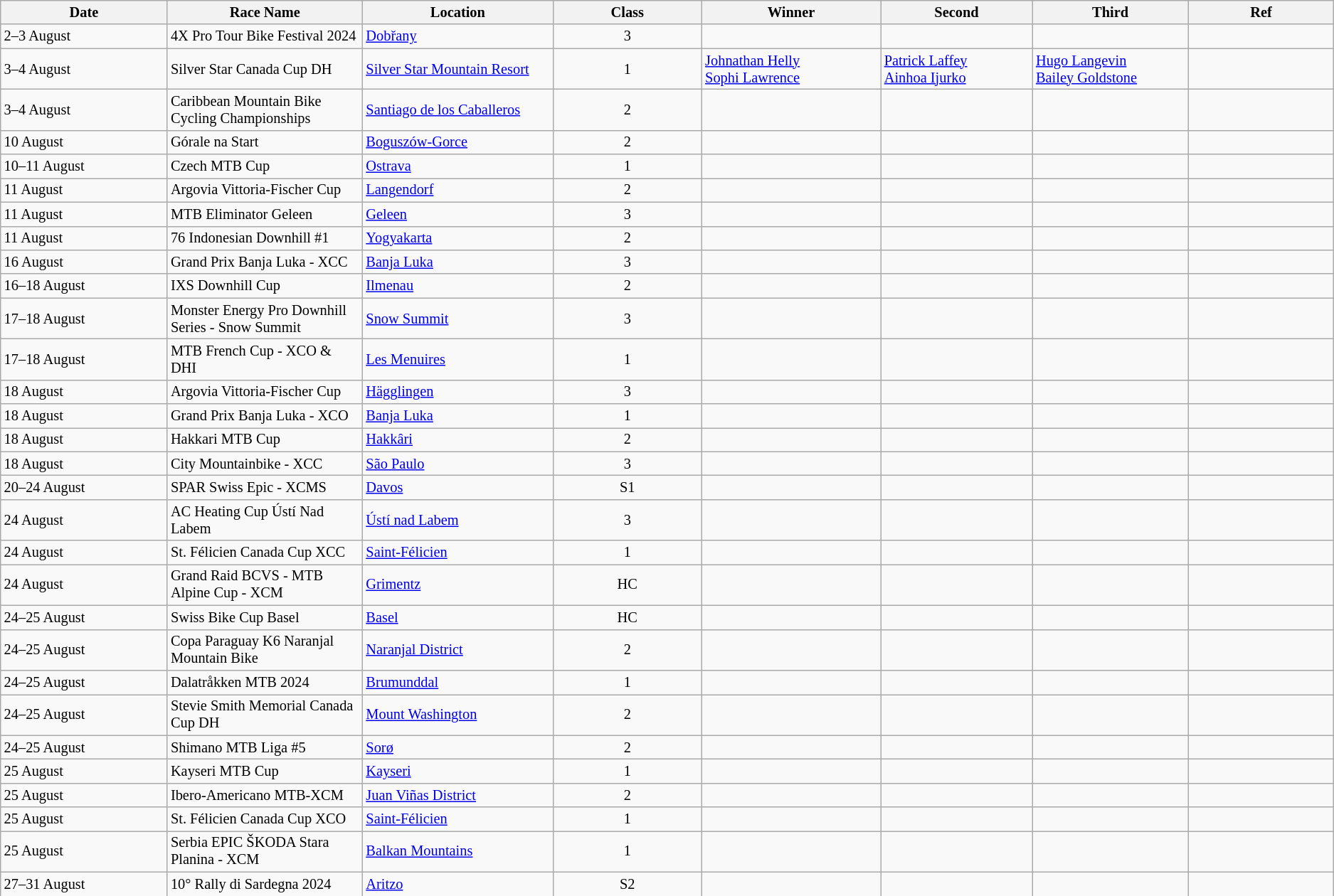<table class="wikitable sortable" style="font-size:85%;">
<tr>
<th style="width:190px;">Date</th>
<th style="width:210px;">Race Name</th>
<th style="width:210px;">Location</th>
<th style="width:170px;">Class</th>
<th width=200px>Winner</th>
<th style="width:170px;">Second</th>
<th style="width:170px;">Third</th>
<th style="width:170px;">Ref</th>
</tr>
<tr>
<td>2–3 August</td>
<td>4X Pro Tour Bike Festival 2024</td>
<td> <a href='#'>Dobřany</a></td>
<td align=center>3</td>
<td></td>
<td></td>
<td></td>
<td align=center></td>
</tr>
<tr>
<td>3–4 August</td>
<td>Silver Star Canada Cup DH</td>
<td> <a href='#'>Silver Star Mountain Resort</a></td>
<td align=center>1</td>
<td> <a href='#'>Johnathan Helly</a><br> <a href='#'>Sophi Lawrence</a></td>
<td> <a href='#'>Patrick Laffey</a><br> <a href='#'>Ainhoa Ijurko</a></td>
<td> <a href='#'>Hugo Langevin</a><br> <a href='#'>Bailey Goldstone</a></td>
<td align=center></td>
</tr>
<tr>
<td>3–4 August</td>
<td>Caribbean Mountain Bike Cycling Championships</td>
<td> <a href='#'>Santiago de los Caballeros</a></td>
<td align=center>2</td>
<td></td>
<td></td>
<td></td>
<td align=center></td>
</tr>
<tr>
<td>10 August</td>
<td>Górale na Start</td>
<td> <a href='#'>Boguszów-Gorce</a></td>
<td align=center>2</td>
<td></td>
<td></td>
<td></td>
<td align=center></td>
</tr>
<tr>
<td>10–11 August</td>
<td>Czech MTB Cup</td>
<td> <a href='#'>Ostrava</a></td>
<td align=center>1</td>
<td></td>
<td></td>
<td></td>
<td align=center></td>
</tr>
<tr>
<td>11 August</td>
<td>Argovia Vittoria-Fischer Cup</td>
<td> <a href='#'>Langendorf</a></td>
<td align=center>2</td>
<td></td>
<td></td>
<td></td>
<td align=center></td>
</tr>
<tr>
<td>11 August</td>
<td>MTB Eliminator Geleen</td>
<td> <a href='#'>Geleen</a></td>
<td align=center>3</td>
<td></td>
<td></td>
<td></td>
<td align=center></td>
</tr>
<tr>
<td>11 August</td>
<td>76 Indonesian Downhill #1</td>
<td> <a href='#'>Yogyakarta</a></td>
<td align=center>2</td>
<td></td>
<td></td>
<td></td>
<td align=center></td>
</tr>
<tr>
<td>16 August</td>
<td>Grand Prix Banja Luka - XCC</td>
<td> <a href='#'>Banja Luka</a></td>
<td align=center>3</td>
<td></td>
<td></td>
<td></td>
<td align=center></td>
</tr>
<tr>
<td>16–18 August</td>
<td>IXS Downhill Cup</td>
<td> <a href='#'>Ilmenau</a></td>
<td align=center>2</td>
<td></td>
<td></td>
<td></td>
<td align=center></td>
</tr>
<tr>
<td>17–18 August</td>
<td>Monster Energy Pro Downhill Series - Snow Summit</td>
<td> <a href='#'>Snow Summit</a></td>
<td align=center>3</td>
<td></td>
<td></td>
<td></td>
<td align=center></td>
</tr>
<tr>
<td>17–18 August</td>
<td>MTB French Cup - XCO & DHI</td>
<td> <a href='#'>Les Menuires</a></td>
<td align=center>1</td>
<td></td>
<td></td>
<td></td>
<td align=center></td>
</tr>
<tr>
<td>18 August</td>
<td>Argovia Vittoria-Fischer Cup</td>
<td> <a href='#'>Hägglingen</a></td>
<td align=center>3</td>
<td></td>
<td></td>
<td></td>
<td align=center></td>
</tr>
<tr>
<td>18 August</td>
<td>Grand Prix Banja Luka - XCO</td>
<td> <a href='#'>Banja Luka</a></td>
<td align=center>1</td>
<td></td>
<td></td>
<td></td>
<td align=center></td>
</tr>
<tr>
<td>18 August</td>
<td>Hakkari MTB Cup</td>
<td> <a href='#'>Hakkâri</a></td>
<td align=center>2</td>
<td></td>
<td></td>
<td></td>
<td align=center></td>
</tr>
<tr>
<td>18 August</td>
<td>City Mountainbike - XCC</td>
<td> <a href='#'>São Paulo</a></td>
<td align=center>3</td>
<td></td>
<td></td>
<td></td>
<td align=center></td>
</tr>
<tr>
<td>20–24 August</td>
<td>SPAR Swiss Epic - XCMS</td>
<td> <a href='#'>Davos</a></td>
<td align=center>S1</td>
<td></td>
<td></td>
<td></td>
<td align=center></td>
</tr>
<tr>
<td>24 August</td>
<td>AC Heating Cup Ústí Nad Labem</td>
<td> <a href='#'>Ústí nad Labem</a></td>
<td align=center>3</td>
<td></td>
<td></td>
<td></td>
<td align=center></td>
</tr>
<tr>
<td>24 August</td>
<td>St. Félicien Canada Cup XCC</td>
<td> <a href='#'>Saint-Félicien</a></td>
<td align=center>1</td>
<td></td>
<td></td>
<td></td>
<td align=center></td>
</tr>
<tr>
<td>24 August</td>
<td>Grand Raid BCVS - MTB Alpine Cup - XCM</td>
<td> <a href='#'>Grimentz</a></td>
<td align=center>HC</td>
<td></td>
<td></td>
<td></td>
<td align=center></td>
</tr>
<tr>
<td>24–25 August</td>
<td>Swiss Bike Cup Basel</td>
<td> <a href='#'>Basel</a></td>
<td align=center>HC</td>
<td></td>
<td></td>
<td></td>
<td align=center></td>
</tr>
<tr>
<td>24–25 August</td>
<td>Copa Paraguay K6 Naranjal Mountain Bike</td>
<td> <a href='#'>Naranjal District</a></td>
<td align=center>2</td>
<td></td>
<td></td>
<td></td>
<td align=center></td>
</tr>
<tr>
<td>24–25 August</td>
<td>Dalatråkken MTB 2024</td>
<td> <a href='#'>Brumunddal</a></td>
<td align=center>1</td>
<td></td>
<td></td>
<td></td>
<td align=center></td>
</tr>
<tr>
<td>24–25 August</td>
<td>Stevie Smith Memorial Canada Cup DH</td>
<td> <a href='#'>Mount Washington</a></td>
<td align=center>2</td>
<td></td>
<td></td>
<td></td>
<td align=center></td>
</tr>
<tr>
<td>24–25 August</td>
<td>Shimano MTB Liga #5</td>
<td> <a href='#'>Sorø</a></td>
<td align=center>2</td>
<td></td>
<td></td>
<td></td>
<td align=center></td>
</tr>
<tr>
<td>25 August</td>
<td>Kayseri MTB Cup</td>
<td> <a href='#'>Kayseri</a></td>
<td align=center>1</td>
<td></td>
<td></td>
<td></td>
<td align=center></td>
</tr>
<tr>
<td>25 August</td>
<td>Ibero-Americano MTB-XCM</td>
<td> <a href='#'>Juan Viñas District</a></td>
<td align=center>2</td>
<td></td>
<td></td>
<td></td>
<td align=center></td>
</tr>
<tr>
<td>25 August</td>
<td>St. Félicien Canada Cup XCO</td>
<td> <a href='#'>Saint-Félicien</a></td>
<td align=center>1</td>
<td></td>
<td></td>
<td></td>
<td align=center></td>
</tr>
<tr>
<td>25 August</td>
<td>Serbia EPIC ŠKODA Stara Planina - XCM</td>
<td> <a href='#'>Balkan Mountains</a></td>
<td align=center>1</td>
<td></td>
<td></td>
<td></td>
<td align=center></td>
</tr>
<tr>
<td>27–31 August</td>
<td>10° Rally di Sardegna 2024</td>
<td> <a href='#'>Aritzo</a></td>
<td align=center>S2</td>
<td></td>
<td></td>
<td></td>
<td align=center></td>
</tr>
</table>
